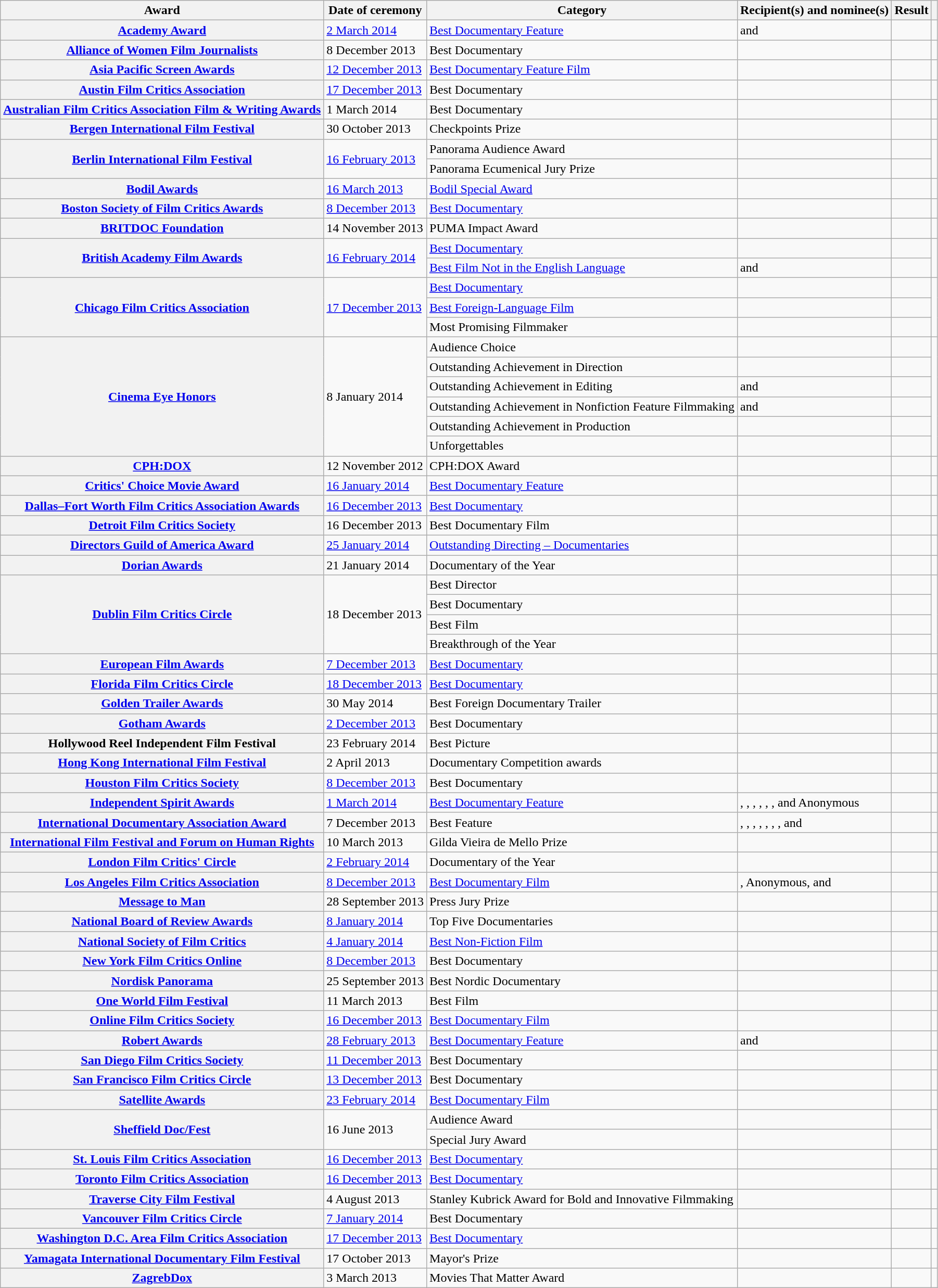<table class="wikitable plainrowheaders sortable">
<tr>
<th scope="col">Award</th>
<th scope="col">Date of ceremony</th>
<th scope="col">Category</th>
<th scope="col">Recipient(s) and nominee(s)</th>
<th scope="col">Result</th>
<th scope="col" class="unsortable"></th>
</tr>
<tr>
<th scope="row"><a href='#'>Academy Award</a></th>
<td><a href='#'>2 March 2014</a></td>
<td><a href='#'>Best Documentary Feature</a></td>
<td> and </td>
<td></td>
<td style="text-align:center;"></td>
</tr>
<tr>
<th scope="row"><a href='#'>Alliance of Women Film Journalists</a></th>
<td>8 December 2013</td>
<td>Best Documentary</td>
<td></td>
<td></td>
<td style="text-align:center;"></td>
</tr>
<tr>
<th scope="row"><a href='#'>Asia Pacific Screen Awards</a></th>
<td><a href='#'>12 December 2013</a></td>
<td><a href='#'>Best Documentary Feature Film</a></td>
<td><em></em></td>
<td></td>
<td style="text-align:center;"></td>
</tr>
<tr>
<th scope="row"><a href='#'>Austin Film Critics Association</a></th>
<td><a href='#'>17 December 2013</a></td>
<td>Best Documentary</td>
<td></td>
<td></td>
<td style="text-align:center;"></td>
</tr>
<tr>
<th scope="row"><a href='#'>Australian Film Critics Association Film & Writing Awards</a></th>
<td>1 March 2014</td>
<td>Best Documentary</td>
<td><em></em></td>
<td></td>
<td style="text-align:center;"></td>
</tr>
<tr>
<th scope="row"><a href='#'>Bergen International Film Festival</a></th>
<td>30 October 2013</td>
<td>Checkpoints Prize</td>
<td><em></em></td>
<td></td>
<td style="text-align:center;"></td>
</tr>
<tr>
<th scope="row" rowspan="2"><a href='#'>Berlin International Film Festival</a></th>
<td rowspan="2"><a href='#'>16 February 2013</a></td>
<td>Panorama Audience Award</td>
<td></td>
<td></td>
<td rowspan="2" style="text-align:center;"></td>
</tr>
<tr>
<td>Panorama Ecumenical Jury Prize</td>
<td></td>
<td></td>
</tr>
<tr>
<th scope="row"><a href='#'>Bodil Awards</a></th>
<td><a href='#'>16 March 2013</a></td>
<td><a href='#'>Bodil Special Award</a></td>
<td></td>
<td></td>
<td style="text-align:center;"></td>
</tr>
<tr>
<th scope="row"><a href='#'>Boston Society of Film Critics Awards</a></th>
<td><a href='#'>8 December 2013</a></td>
<td><a href='#'>Best Documentary</a></td>
<td><em></em></td>
<td></td>
<td style="text-align:center;"></td>
</tr>
<tr>
<th scope="row"><a href='#'>BRITDOC Foundation</a></th>
<td>14 November 2013</td>
<td>PUMA Impact Award</td>
<td><em></em></td>
<td></td>
<td style="text-align:center;"></td>
</tr>
<tr>
<th scope="row" rowspan="2"><a href='#'>British Academy Film Awards</a></th>
<td rowspan="2"><a href='#'>16 February 2014</a></td>
<td><a href='#'>Best Documentary</a></td>
<td></td>
<td></td>
<td rowspan="2" style="text-align:center;"></td>
</tr>
<tr>
<td><a href='#'>Best Film Not in the English Language</a></td>
<td> and </td>
<td></td>
</tr>
<tr>
<th scope="row" rowspan="3"><a href='#'>Chicago Film Critics Association</a></th>
<td rowspan="3"><a href='#'>17 December 2013</a></td>
<td><a href='#'>Best Documentary</a></td>
<td><em></em></td>
<td></td>
<td rowspan="3" style="text-align:center;"></td>
</tr>
<tr>
<td><a href='#'>Best Foreign-Language Film</a></td>
<td><em></em></td>
<td></td>
</tr>
<tr>
<td>Most Promising Filmmaker</td>
<td></td>
<td></td>
</tr>
<tr>
<th scope="row" rowspan="6"><a href='#'>Cinema Eye Honors</a></th>
<td rowspan="6">8 January 2014</td>
<td>Audience Choice</td>
<td></td>
<td></td>
<td rowspan="6" style="text-align:center;"></td>
</tr>
<tr>
<td>Outstanding Achievement in Direction</td>
<td></td>
<td></td>
</tr>
<tr>
<td>Outstanding Achievement in Editing</td>
<td> and </td>
<td></td>
</tr>
<tr>
<td>Outstanding Achievement in Nonfiction Feature Filmmaking</td>
<td> and </td>
<td></td>
</tr>
<tr>
<td>Outstanding Achievement in Production</td>
<td></td>
<td></td>
</tr>
<tr>
<td>Unforgettables</td>
<td></td>
<td></td>
</tr>
<tr>
<th scope="row"><a href='#'>CPH:DOX</a></th>
<td>12 November 2012</td>
<td>CPH:DOX Award</td>
<td></td>
<td></td>
<td style="text-align:center;"></td>
</tr>
<tr>
<th scope="row"><a href='#'>Critics' Choice Movie Award</a></th>
<td><a href='#'>16 January 2014</a></td>
<td><a href='#'>Best Documentary Feature</a></td>
<td><em></em></td>
<td></td>
<td style="text-align:center;"></td>
</tr>
<tr>
<th scope="row"><a href='#'>Dallas–Fort Worth Film Critics Association Awards</a></th>
<td><a href='#'>16 December 2013</a></td>
<td><a href='#'>Best Documentary</a></td>
<td><em></em></td>
<td></td>
<td style="text-align:center;"></td>
</tr>
<tr>
<th scope="row"><a href='#'>Detroit Film Critics Society</a></th>
<td>16 December 2013</td>
<td>Best Documentary Film</td>
<td><em></em></td>
<td></td>
<td style="text-align:center;"></td>
</tr>
<tr>
<th scope="row"><a href='#'>Directors Guild of America Award</a></th>
<td><a href='#'>25 January 2014</a></td>
<td><a href='#'>Outstanding Directing – Documentaries</a></td>
<td></td>
<td></td>
<td style="text-align:center;"></td>
</tr>
<tr>
<th scope="row"><a href='#'>Dorian Awards</a></th>
<td>21 January 2014</td>
<td>Documentary of the Year</td>
<td><em></em></td>
<td></td>
<td style="text-align:center;"></td>
</tr>
<tr>
<th scope="row" rowspan="4"><a href='#'>Dublin Film Critics Circle</a></th>
<td rowspan="4">18 December 2013</td>
<td>Best Director</td>
<td></td>
<td></td>
<td rowspan="4" style="text-align:center;"></td>
</tr>
<tr>
<td>Best Documentary</td>
<td><em></em></td>
<td></td>
</tr>
<tr>
<td>Best Film</td>
<td><em></em></td>
<td></td>
</tr>
<tr>
<td>Breakthrough of the Year</td>
<td></td>
<td></td>
</tr>
<tr>
<th scope="row"><a href='#'>European Film Awards</a></th>
<td><a href='#'>7 December 2013</a></td>
<td><a href='#'>Best Documentary</a></td>
<td></td>
<td></td>
<td style="text-align:center;"></td>
</tr>
<tr>
<th scope="row"><a href='#'>Florida Film Critics Circle</a></th>
<td><a href='#'>18 December 2013</a></td>
<td><a href='#'>Best Documentary</a></td>
<td></td>
<td></td>
<td style="text-align:center;"></td>
</tr>
<tr>
<th scope="row"><a href='#'>Golden Trailer Awards</a></th>
<td>30 May 2014</td>
<td>Best Foreign Documentary Trailer</td>
<td><em></em></td>
<td></td>
<td style="text-align:center;"></td>
</tr>
<tr>
<th scope="row"><a href='#'>Gotham Awards</a></th>
<td><a href='#'>2 December 2013</a></td>
<td>Best Documentary</td>
<td><em></em></td>
<td></td>
<td style="text-align:center;"></td>
</tr>
<tr>
<th scope="row">Hollywood Reel Independent Film Festival</th>
<td>23 February 2014</td>
<td>Best Picture</td>
<td></td>
<td></td>
<td style="text-align:center;"></td>
</tr>
<tr>
<th scope="row"><a href='#'>Hong Kong International Film Festival</a></th>
<td>2 April 2013</td>
<td>Documentary Competition awards</td>
<td><em></em></td>
<td></td>
<td style="text-align:center;"></td>
</tr>
<tr>
<th scope="row"><a href='#'>Houston Film Critics Society</a></th>
<td><a href='#'>8 December 2013</a></td>
<td>Best Documentary</td>
<td><em></em></td>
<td></td>
<td style="text-align:center;"></td>
</tr>
<tr>
<th scope="row"><a href='#'>Independent Spirit Awards</a></th>
<td><a href='#'>1 March 2014</a></td>
<td><a href='#'>Best Documentary Feature</a></td>
<td>, , , , , , and Anonymous</td>
<td></td>
<td style="text-align:center;"></td>
</tr>
<tr>
<th scope="row"><a href='#'>International Documentary Association Award</a></th>
<td>7 December 2013</td>
<td>Best Feature</td>
<td>, , , , , , , and </td>
<td></td>
<td style="text-align:center;"></td>
</tr>
<tr>
<th scope="row"><a href='#'>International Film Festival and Forum on Human Rights</a></th>
<td>10 March 2013</td>
<td>Gilda Vieira de Mello Prize</td>
<td></td>
<td></td>
<td style="text-align:center;"></td>
</tr>
<tr>
<th scope="row"><a href='#'>London Film Critics' Circle</a></th>
<td><a href='#'>2 February 2014</a></td>
<td>Documentary of the Year</td>
<td><em></em></td>
<td></td>
<td style="text-align:center;"></td>
</tr>
<tr>
<th scope="row"><a href='#'>Los Angeles Film Critics Association</a></th>
<td><a href='#'>8 December 2013</a></td>
<td><a href='#'>Best Documentary Film</a></td>
<td>, Anonymous, and </td>
<td></td>
<td style="text-align:center;"></td>
</tr>
<tr>
<th scope="row"><a href='#'>Message to Man</a></th>
<td>28 September 2013</td>
<td>Press Jury Prize</td>
<td><em></em></td>
<td></td>
<td style="text-align:center;"></td>
</tr>
<tr>
<th scope="row"><a href='#'>National Board of Review Awards</a></th>
<td><a href='#'>8 January 2014</a></td>
<td>Top Five Documentaries</td>
<td><em></em></td>
<td></td>
<td style="text-align:center;"></td>
</tr>
<tr>
<th scope="row"><a href='#'>National Society of Film Critics</a></th>
<td><a href='#'>4 January 2014</a></td>
<td><a href='#'>Best Non-Fiction Film</a></td>
<td></td>
<td></td>
<td style="text-align:center;"></td>
</tr>
<tr>
<th scope="row"><a href='#'>New York Film Critics Online</a></th>
<td><a href='#'>8 December 2013</a></td>
<td>Best Documentary</td>
<td><em></em></td>
<td></td>
<td style="text-align:center;"></td>
</tr>
<tr>
<th scope="row"><a href='#'>Nordisk Panorama</a></th>
<td>25 September 2013</td>
<td>Best Nordic Documentary</td>
<td></td>
<td></td>
<td style="text-align:center;"></td>
</tr>
<tr>
<th scope="row"><a href='#'>One World Film Festival</a></th>
<td>11 March 2013</td>
<td>Best Film</td>
<td></td>
<td></td>
<td style="text-align:center;"></td>
</tr>
<tr>
<th scope="row"><a href='#'>Online Film Critics Society</a></th>
<td><a href='#'>16 December 2013</a></td>
<td><a href='#'>Best Documentary Film</a></td>
<td><em></em></td>
<td></td>
<td style="text-align:center;"></td>
</tr>
<tr>
<th scope="row"><a href='#'>Robert Awards</a></th>
<td><a href='#'>28 February 2013</a></td>
<td><a href='#'>Best Documentary Feature</a></td>
<td> and </td>
<td></td>
<td style="text-align:center;"></td>
</tr>
<tr>
<th scope="row"><a href='#'>San Diego Film Critics Society</a></th>
<td><a href='#'>11 December 2013</a></td>
<td>Best Documentary</td>
<td><em></em></td>
<td></td>
<td style="text-align:center;"></td>
</tr>
<tr>
<th scope="row"><a href='#'>San Francisco Film Critics Circle</a></th>
<td><a href='#'>13 December 2013</a></td>
<td>Best Documentary</td>
<td><em></em></td>
<td></td>
<td style="text-align:center;"></td>
</tr>
<tr>
<th scope="row"><a href='#'>Satellite Awards</a></th>
<td><a href='#'>23 February 2014</a></td>
<td><a href='#'>Best Documentary Film</a></td>
<td><em></em></td>
<td></td>
<td style="text-align:center;"></td>
</tr>
<tr>
<th scope="row" rowspan="2"><a href='#'>Sheffield Doc/Fest</a></th>
<td rowspan="2">16 June 2013</td>
<td>Audience Award</td>
<td></td>
<td></td>
<td rowspan="2" style="text-align:center;"></td>
</tr>
<tr>
<td>Special Jury Award</td>
<td></td>
<td></td>
</tr>
<tr>
<th scope="row"><a href='#'>St. Louis Film Critics Association</a></th>
<td><a href='#'>16 December 2013</a></td>
<td><a href='#'>Best Documentary</a></td>
<td><em></em></td>
<td></td>
<td style="text-align:center;"></td>
</tr>
<tr>
<th scope="row"><a href='#'>Toronto Film Critics Association</a></th>
<td><a href='#'>16 December 2013</a></td>
<td><a href='#'>Best Documentary</a></td>
<td><em></em></td>
<td></td>
<td style="text-align:center;"></td>
</tr>
<tr>
<th scope="row"><a href='#'>Traverse City Film Festival</a></th>
<td>4 August 2013</td>
<td>Stanley Kubrick Award for Bold and Innovative Filmmaking</td>
<td><em></em></td>
<td></td>
<td style="text-align:center;"></td>
</tr>
<tr>
<th scope="row"><a href='#'>Vancouver Film Critics Circle</a></th>
<td><a href='#'>7 January 2014</a></td>
<td>Best Documentary</td>
<td><em></em></td>
<td></td>
<td style="text-align:center;"></td>
</tr>
<tr>
<th scope="row"><a href='#'>Washington D.C. Area Film Critics Association</a></th>
<td><a href='#'>17 December 2013</a></td>
<td><a href='#'>Best Documentary</a></td>
<td><em></em></td>
<td></td>
<td style="text-align:center;"></td>
</tr>
<tr>
<th scope="row"><a href='#'>Yamagata International Documentary Film Festival</a></th>
<td>17 October 2013</td>
<td>Mayor's Prize</td>
<td></td>
<td></td>
<td style="text-align:center;"></td>
</tr>
<tr>
<th scope="row"><a href='#'>ZagrebDox</a></th>
<td>3 March 2013</td>
<td>Movies That Matter Award</td>
<td></td>
<td></td>
<td style="text-align:center;"></td>
</tr>
</table>
